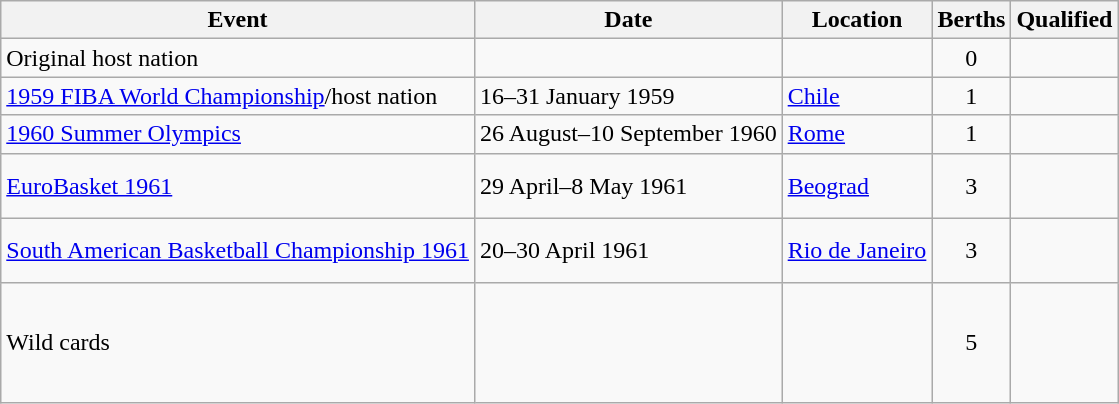<table class="wikitable">
<tr>
<th>Event</th>
<th>Date</th>
<th>Location</th>
<th>Berths</th>
<th>Qualified</th>
</tr>
<tr>
<td>Original host nation</td>
<td></td>
<td></td>
<td align=center>0</td>
<td><s></s></td>
</tr>
<tr>
<td><a href='#'>1959 FIBA World Championship</a>/host nation</td>
<td>16–31 January 1959</td>
<td> <a href='#'>Chile</a></td>
<td align=center>1</td>
<td></td>
</tr>
<tr>
<td><a href='#'>1960 Summer Olympics</a></td>
<td>26 August–10 September 1960</td>
<td> <a href='#'>Rome</a></td>
<td align=center>1</td>
<td></td>
</tr>
<tr>
<td><a href='#'>EuroBasket 1961</a></td>
<td>29 April–8 May 1961</td>
<td> <a href='#'>Beograd</a></td>
<td align=center>3</td>
<td><br><br></td>
</tr>
<tr>
<td><a href='#'>South American Basketball Championship 1961</a></td>
<td>20–30 April 1961</td>
<td> <a href='#'>Rio de Janeiro</a></td>
<td align=center>3</td>
<td><br><br></td>
</tr>
<tr>
<td>Wild cards</td>
<td></td>
<td></td>
<td align=center>5</td>
<td><br><br><br><br></td>
</tr>
</table>
